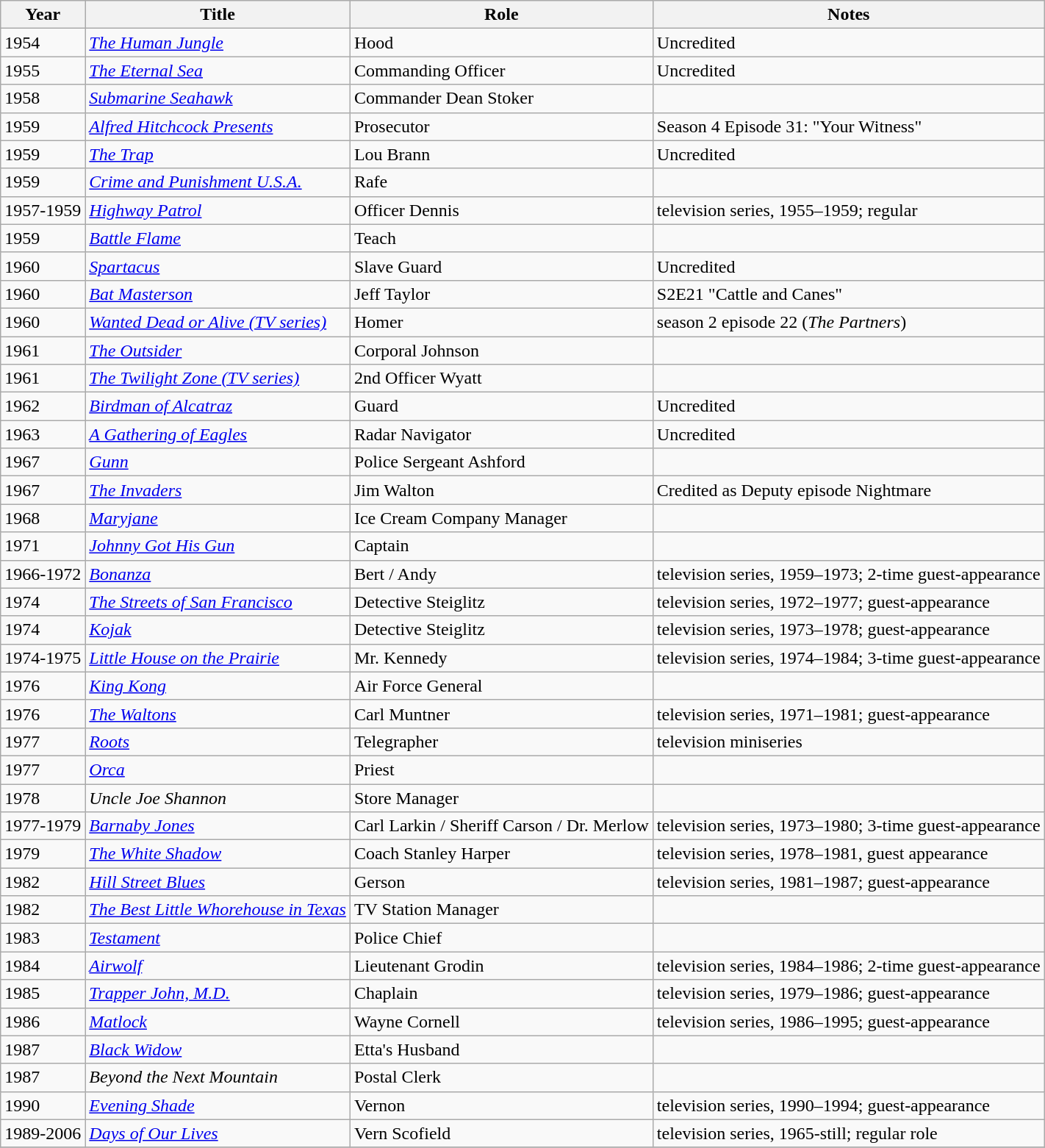<table class="wikitable sortable">
<tr>
<th>Year</th>
<th>Title</th>
<th>Role</th>
<th class="unsortable">Notes</th>
</tr>
<tr>
<td>1954</td>
<td><em><a href='#'>The Human Jungle</a></em></td>
<td>Hood</td>
<td>Uncredited</td>
</tr>
<tr>
<td>1955</td>
<td><em><a href='#'>The Eternal Sea</a></em></td>
<td>Commanding Officer</td>
<td>Uncredited</td>
</tr>
<tr>
<td>1958</td>
<td><em><a href='#'>Submarine Seahawk</a></em></td>
<td>Commander Dean Stoker</td>
<td></td>
</tr>
<tr>
<td>1959</td>
<td><em><a href='#'>Alfred Hitchcock Presents</a></em></td>
<td>Prosecutor</td>
<td>Season 4 Episode 31: "Your Witness"</td>
</tr>
<tr>
<td>1959</td>
<td><em><a href='#'>The Trap</a></em></td>
<td>Lou Brann</td>
<td>Uncredited</td>
</tr>
<tr>
<td>1959</td>
<td><em><a href='#'>Crime and Punishment U.S.A.</a></em></td>
<td>Rafe</td>
<td></td>
</tr>
<tr>
<td>1957-1959</td>
<td><em><a href='#'>Highway Patrol</a></em></td>
<td>Officer Dennis</td>
<td>television series, 1955–1959; regular</td>
</tr>
<tr>
<td>1959</td>
<td><em><a href='#'>Battle Flame</a></em></td>
<td>Teach</td>
<td></td>
</tr>
<tr>
<td>1960</td>
<td><em><a href='#'>Spartacus</a></em></td>
<td>Slave Guard</td>
<td>Uncredited</td>
</tr>
<tr>
<td>1960</td>
<td><em><a href='#'>Bat Masterson</a></em></td>
<td>Jeff Taylor</td>
<td>S2E21 "Cattle and Canes"</td>
</tr>
<tr>
<td>1960</td>
<td><em><a href='#'>Wanted Dead or Alive (TV series)</a></em></td>
<td>Homer</td>
<td>season 2 episode 22 (<em>The Partners</em>)</td>
</tr>
<tr>
<td>1961</td>
<td><em><a href='#'>The Outsider</a></em></td>
<td>Corporal Johnson</td>
<td></td>
</tr>
<tr>
<td>1961</td>
<td><em><a href='#'>The Twilight Zone (TV series)</a></em></td>
<td>2nd Officer Wyatt</td>
<td></td>
</tr>
<tr>
<td>1962</td>
<td><em><a href='#'>Birdman of Alcatraz</a></em></td>
<td>Guard</td>
<td>Uncredited</td>
</tr>
<tr>
<td>1963</td>
<td><em><a href='#'>A Gathering of Eagles</a></em></td>
<td>Radar Navigator</td>
<td>Uncredited</td>
</tr>
<tr>
<td>1967</td>
<td><em><a href='#'>Gunn</a></em></td>
<td>Police Sergeant Ashford</td>
<td></td>
</tr>
<tr>
<td>1967</td>
<td><em><a href='#'>The Invaders</a></em></td>
<td>Jim Walton</td>
<td>Credited as Deputy episode Nightmare</td>
</tr>
<tr>
<td>1968</td>
<td><em><a href='#'>Maryjane</a></em></td>
<td>Ice Cream Company Manager</td>
<td></td>
</tr>
<tr>
<td>1971</td>
<td><em><a href='#'>Johnny Got His Gun</a></em></td>
<td>Captain</td>
<td></td>
</tr>
<tr>
<td>1966-1972</td>
<td><em><a href='#'>Bonanza</a></em></td>
<td>Bert / Andy</td>
<td>television series, 1959–1973; 2-time guest-appearance</td>
</tr>
<tr>
<td>1974</td>
<td><em><a href='#'>The Streets of San Francisco</a></em></td>
<td>Detective Steiglitz</td>
<td>television series, 1972–1977; guest-appearance</td>
</tr>
<tr>
<td>1974</td>
<td><em><a href='#'>Kojak</a></em></td>
<td>Detective Steiglitz</td>
<td>television series, 1973–1978; guest-appearance</td>
</tr>
<tr>
<td>1974-1975</td>
<td><em><a href='#'>Little House on the Prairie</a></em></td>
<td>Mr. Kennedy</td>
<td>television series, 1974–1984; 3-time guest-appearance</td>
</tr>
<tr>
<td>1976</td>
<td><em><a href='#'>King Kong</a></em></td>
<td>Air Force General</td>
<td></td>
</tr>
<tr>
<td>1976</td>
<td><em><a href='#'>The Waltons</a></em></td>
<td>Carl Muntner</td>
<td>television series, 1971–1981; guest-appearance</td>
</tr>
<tr>
<td>1977</td>
<td><em><a href='#'>Roots</a></em></td>
<td>Telegrapher</td>
<td>television miniseries</td>
</tr>
<tr>
<td>1977</td>
<td><em><a href='#'>Orca</a></em></td>
<td>Priest</td>
<td></td>
</tr>
<tr>
<td>1978</td>
<td><em>Uncle Joe Shannon</em></td>
<td>Store Manager</td>
<td></td>
</tr>
<tr>
<td>1977-1979</td>
<td><em><a href='#'>Barnaby Jones</a></em></td>
<td>Carl Larkin / Sheriff Carson / Dr. Merlow</td>
<td>television series, 1973–1980; 3-time guest-appearance</td>
</tr>
<tr>
<td>1979</td>
<td><em><a href='#'>The White Shadow</a></em></td>
<td>Coach Stanley Harper</td>
<td>television series, 1978–1981, guest appearance</td>
</tr>
<tr>
<td>1982</td>
<td><em><a href='#'>Hill Street Blues</a></em></td>
<td>Gerson</td>
<td>television series, 1981–1987; guest-appearance</td>
</tr>
<tr>
<td>1982</td>
<td><em><a href='#'>The Best Little Whorehouse in Texas</a></em></td>
<td>TV Station Manager</td>
<td></td>
</tr>
<tr>
<td>1983</td>
<td><em><a href='#'>Testament</a></em></td>
<td>Police Chief</td>
<td></td>
</tr>
<tr>
<td>1984</td>
<td><em><a href='#'>Airwolf</a></em></td>
<td>Lieutenant Grodin</td>
<td>television series, 1984–1986; 2-time guest-appearance</td>
</tr>
<tr>
<td>1985</td>
<td><em><a href='#'>Trapper John, M.D.</a></em></td>
<td>Chaplain</td>
<td>television series, 1979–1986; guest-appearance</td>
</tr>
<tr>
<td>1986</td>
<td><em><a href='#'>Matlock</a></em></td>
<td>Wayne Cornell</td>
<td>television series, 1986–1995; guest-appearance</td>
</tr>
<tr>
<td>1987</td>
<td><em><a href='#'>Black Widow</a></em></td>
<td>Etta's Husband</td>
<td></td>
</tr>
<tr>
<td>1987</td>
<td><em>Beyond the Next Mountain</em></td>
<td>Postal Clerk</td>
<td></td>
</tr>
<tr>
<td>1990</td>
<td><em><a href='#'>Evening Shade</a></em></td>
<td>Vernon</td>
<td>television series, 1990–1994; guest-appearance</td>
</tr>
<tr>
<td>1989-2006</td>
<td><em><a href='#'>Days of Our Lives</a></em></td>
<td>Vern Scofield</td>
<td>television series, 1965-still; regular role</td>
</tr>
<tr>
</tr>
</table>
